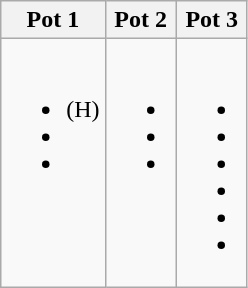<table class="wikitable">
<tr>
<th>Pot 1</th>
<th>Pot 2</th>
<th>Pot 3</th>
</tr>
<tr>
<td valign=top><br><ul><li> (H)</li><li></li><li></li></ul></td>
<td valign=top><br><ul><li></li><li></li><li></li></ul></td>
<td valign=top><br><ul><li></li><li></li><li></li><li></li><li></li><li></li></ul></td>
</tr>
</table>
